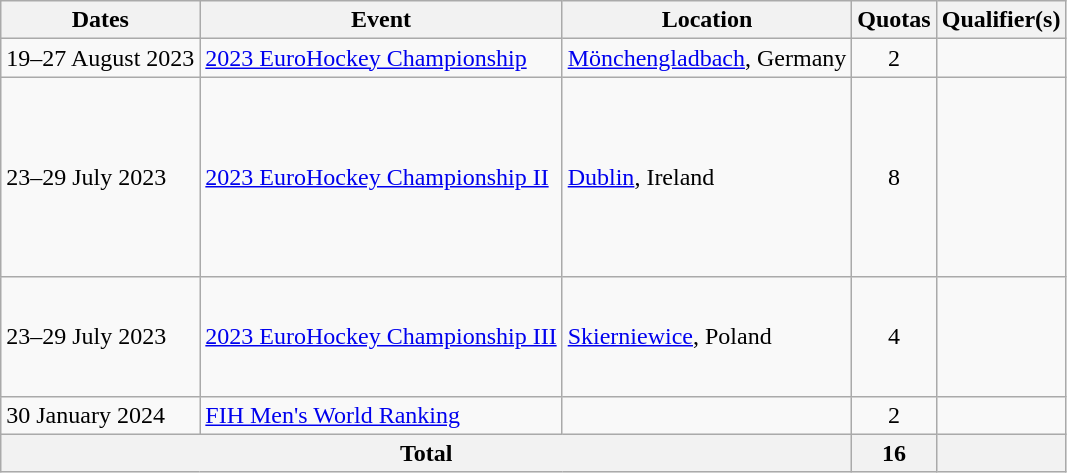<table class=wikitable>
<tr>
<th>Dates</th>
<th>Event</th>
<th>Location</th>
<th>Quotas</th>
<th>Qualifier(s)</th>
</tr>
<tr>
<td>19–27 August 2023</td>
<td><a href='#'>2023 EuroHockey Championship</a></td>
<td><a href='#'>Mönchengladbach</a>, Germany</td>
<td align=center>2</td>
<td><br></td>
</tr>
<tr>
<td>23–29 July 2023</td>
<td><a href='#'>2023 EuroHockey Championship II</a></td>
<td><a href='#'>Dublin</a>, Ireland</td>
<td align=center>8</td>
<td><br><br><br><br><br><br><br></td>
</tr>
<tr>
<td>23–29 July 2023</td>
<td><a href='#'>2023 EuroHockey Championship III</a></td>
<td><a href='#'>Skierniewice</a>, Poland</td>
<td align=center>4</td>
<td><br><s></s><br><br><br></td>
</tr>
<tr>
<td>30 January 2024</td>
<td><a href='#'>FIH Men's World Ranking</a></td>
<td></td>
<td align=center>2</td>
<td><br></td>
</tr>
<tr>
<th colspan=3>Total</th>
<th>16</th>
<th></th>
</tr>
</table>
